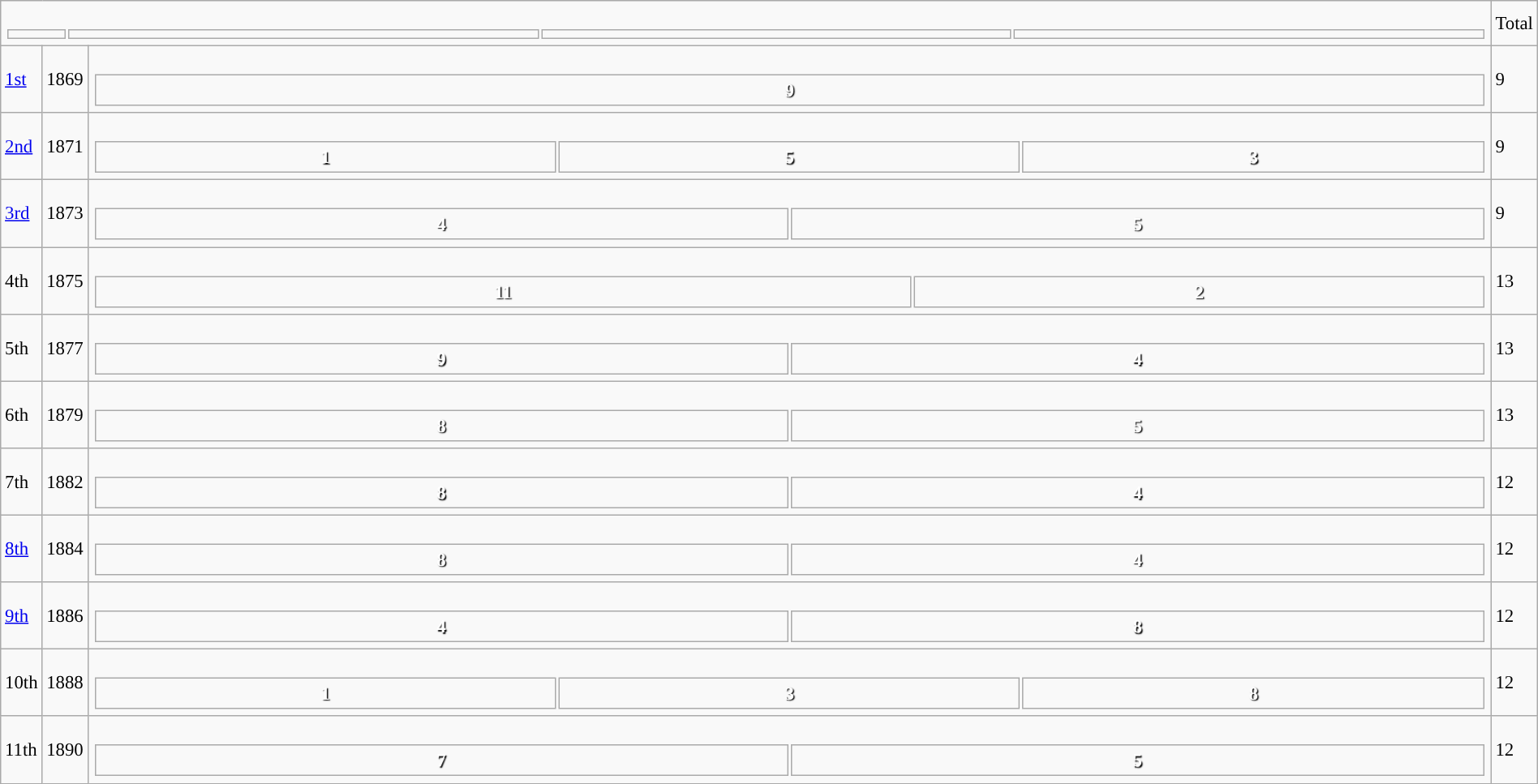<table class="wikitable" width="100%" style="border:solid #000000 1px;font-size:95%;">
<tr>
<td colspan="3"><br><table width="100%">
<tr>
<td width="40"></td>
<td></td>
<td></td>
<td></td>
</tr>
</table>
</td>
<td width="20">Total</td>
</tr>
<tr>
<td width="25"><a href='#'>1st</a></td>
<td width="25">1869</td>
<td><br><table style="width:100%; text-align:center; font-weight:bold; color:white; text-shadow: 1px 1px 1px #000000;">
<tr>
<td style="background-color: ">9</td>
</tr>
</table>
</td>
<td>9</td>
</tr>
<tr>
<td width="25"><a href='#'>2nd</a></td>
<td width="25">1871</td>
<td><br><table style="width:100%; text-align:center; font-weight:bold; color:white; text-shadow: 1px 1px 1px #000000;">
<tr>
<td style="background-color: ">1</td>
<td style="background-color: ">5</td>
<td style="background-color: ">3</td>
</tr>
</table>
</td>
<td>9</td>
</tr>
<tr>
<td width="25"><a href='#'>3rd</a></td>
<td width="25">1873</td>
<td><br><table style="width:100%; text-align:center; font-weight:bold; color:white; text-shadow: 1px 1px 1px #000000;">
<tr>
<td style="background-color: ">4</td>
<td style="background-color: ">5</td>
</tr>
</table>
</td>
<td>9</td>
</tr>
<tr>
<td width="25">4th</td>
<td width="25">1875</td>
<td><br><table style="width:100%; text-align:center; font-weight:bold; color:white; text-shadow: 1px 1px 1px #000000;">
<tr>
<td style="background-color: ">11</td>
<td style="background-color: ">2</td>
</tr>
</table>
</td>
<td>13</td>
</tr>
<tr>
<td width="25">5th</td>
<td width="25">1877</td>
<td><br><table style="width:100%; text-align:center; font-weight:bold; color:white; text-shadow: 1px 1px 1px #000000;">
<tr>
<td style="background-color: ">9</td>
<td style="background-color: ">4</td>
</tr>
</table>
</td>
<td>13</td>
</tr>
<tr>
<td width="25">6th</td>
<td width="25">1879</td>
<td><br><table style="width:100%; text-align:center; font-weight:bold; color:white; text-shadow: 1px 1px 1px #000000;">
<tr>
<td style="background-color: ">8</td>
<td style="background-color: ">5</td>
</tr>
</table>
</td>
<td>13</td>
</tr>
<tr>
<td width="25">7th</td>
<td width="25">1882</td>
<td><br><table style="width:100%; text-align:center; font-weight:bold; color:white; text-shadow: 1px 1px 1px #000000;">
<tr>
<td style="background-color: ">8</td>
<td style="background-color: ">4</td>
</tr>
</table>
</td>
<td>12</td>
</tr>
<tr>
<td width="25"><a href='#'>8th</a></td>
<td width="25">1884</td>
<td><br><table style="width:100%; text-align:center; font-weight:bold; color:white; text-shadow: 1px 1px 1px #000000;">
<tr>
<td style="background-color: ">8</td>
<td style="background-color: ">4</td>
</tr>
</table>
</td>
<td>12</td>
</tr>
<tr>
<td width="25"><a href='#'>9th</a></td>
<td width="25">1886</td>
<td><br><table style="width:100%; text-align:center; font-weight:bold; color:white; text-shadow: 1px 1px 1px #000000;">
<tr>
<td style="background-color: ">4</td>
<td style="background-color: ">8</td>
</tr>
</table>
</td>
<td>12</td>
</tr>
<tr>
<td width="25">10th</td>
<td width="25">1888</td>
<td><br><table style="width:100%; text-align:center; font-weight:bold; color:white; text-shadow: 1px 1px 1px #000000;">
<tr>
<td style="background-color: ">1</td>
<td style="background-color: ">3</td>
<td style="background-color: ">8</td>
</tr>
</table>
</td>
<td>12</td>
</tr>
<tr>
<td width="25">11th</td>
<td width="25">1890</td>
<td><br><table style="width:100%; text-align:center; font-weight:bold; color:white; text-shadow: 1px 1px 1px #000000;">
<tr>
<td style="background-color: ">7</td>
<td style="background-color: ">5</td>
</tr>
</table>
</td>
<td>12</td>
</tr>
</table>
